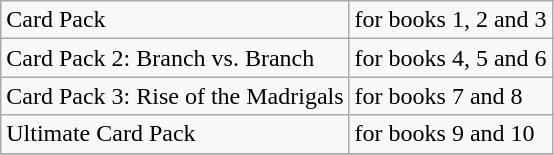<table class=wikitable>
<tr>
<td>Card Pack</td>
<td>for books 1, 2 and 3</td>
</tr>
<tr>
<td>Card Pack 2: Branch vs. Branch</td>
<td>for books 4, 5 and 6</td>
</tr>
<tr>
<td>Card Pack 3: Rise of the Madrigals</td>
<td>for books 7 and 8</td>
</tr>
<tr>
<td>Ultimate Card Pack</td>
<td>for books 9 and 10</td>
</tr>
<tr>
</tr>
</table>
